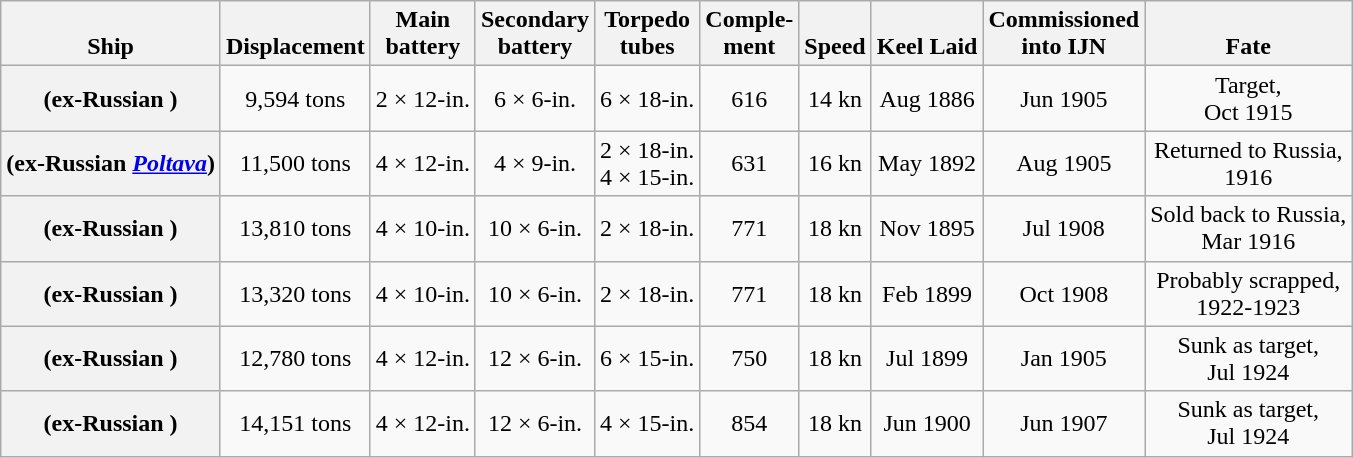<table class="wikitable plainrowheaders" style="text-align: center;">
<tr valign="bottom">
<th scope="col">Ship</th>
<th scope="col">Displacement</th>
<th scope="col">Main<br>battery</th>
<th scope="col">Secondary<br>battery</th>
<th scope="col">Torpedo<br>tubes</th>
<th scope="col">Comple-<br>ment</th>
<th scope="col">Speed</th>
<th scope="col">Keel Laid</th>
<th scope="col">Commissioned<br>into IJN</th>
<th scope="col">Fate</th>
</tr>
<tr>
<th scope="row"> (ex-Russian )</th>
<td>9,594 tons</td>
<td>2 × 12-in.</td>
<td>6 × 6-in.</td>
<td>6 × 18-in.</td>
<td>616</td>
<td>14 kn</td>
<td>Aug 1886</td>
<td>Jun 1905</td>
<td>Target,<br>Oct 1915</td>
</tr>
<tr>
<th scope="row"> (ex-Russian <a href='#'><em>Poltava</em></a>)</th>
<td>11,500 tons</td>
<td>4 × 12-in.</td>
<td>4 × 9-in.</td>
<td>2 × 18-in.<br>4 × 15-in.</td>
<td>631</td>
<td>16 kn</td>
<td>May 1892</td>
<td>Aug 1905</td>
<td>Returned to Russia,<br>1916</td>
</tr>
<tr>
<th scope="row"> (ex-Russian )</th>
<td>13,810 tons</td>
<td>4 × 10-in.</td>
<td>10 × 6-in.</td>
<td>2 × 18-in.</td>
<td>771</td>
<td>18 kn</td>
<td>Nov 1895</td>
<td>Jul 1908</td>
<td>Sold back to Russia,<br>Mar 1916</td>
</tr>
<tr>
<th scope="row"> (ex-Russian )</th>
<td>13,320 tons</td>
<td>4 × 10-in.</td>
<td>10 × 6-in.</td>
<td>2 × 18-in.</td>
<td>771</td>
<td>18 kn</td>
<td>Feb 1899</td>
<td>Oct 1908</td>
<td>Probably scrapped,<br>1922-1923</td>
</tr>
<tr>
<th scope="row"> (ex-Russian )</th>
<td>12,780 tons</td>
<td>4 × 12-in.</td>
<td>12 × 6-in.</td>
<td>6 × 15-in.</td>
<td>750</td>
<td>18 kn</td>
<td>Jul 1899</td>
<td>Jan 1905</td>
<td>Sunk as target,<br>Jul 1924</td>
</tr>
<tr>
<th scope="row"> (ex-Russian )</th>
<td>14,151 tons</td>
<td>4 × 12-in.</td>
<td>12 × 6-in.</td>
<td>4 × 15-in.</td>
<td>854</td>
<td>18 kn</td>
<td>Jun 1900</td>
<td>Jun 1907</td>
<td>Sunk as target,<br>Jul 1924</td>
</tr>
</table>
